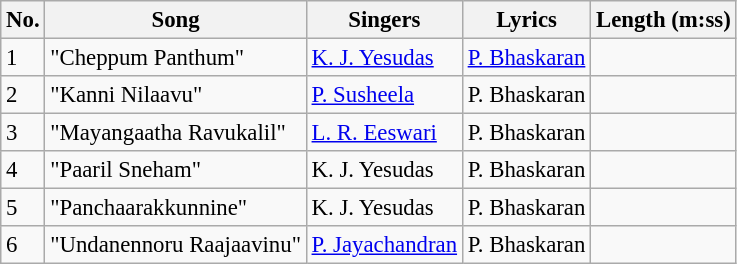<table class="wikitable" style="font-size:95%;">
<tr>
<th>No.</th>
<th>Song</th>
<th>Singers</th>
<th>Lyrics</th>
<th>Length (m:ss)</th>
</tr>
<tr>
<td>1</td>
<td>"Cheppum Panthum"</td>
<td><a href='#'>K. J. Yesudas</a></td>
<td><a href='#'>P. Bhaskaran</a></td>
<td></td>
</tr>
<tr>
<td>2</td>
<td>"Kanni Nilaavu"</td>
<td><a href='#'>P. Susheela</a></td>
<td>P. Bhaskaran</td>
<td></td>
</tr>
<tr>
<td>3</td>
<td>"Mayangaatha Ravukalil"</td>
<td><a href='#'>L. R. Eeswari</a></td>
<td>P. Bhaskaran</td>
<td></td>
</tr>
<tr>
<td>4</td>
<td>"Paaril Sneham"</td>
<td>K. J. Yesudas</td>
<td>P. Bhaskaran</td>
<td></td>
</tr>
<tr>
<td>5</td>
<td>"Panchaarakkunnine"</td>
<td>K. J. Yesudas</td>
<td>P. Bhaskaran</td>
<td></td>
</tr>
<tr>
<td>6</td>
<td>"Undanennoru Raajaavinu"</td>
<td><a href='#'>P. Jayachandran</a></td>
<td>P. Bhaskaran</td>
<td></td>
</tr>
</table>
